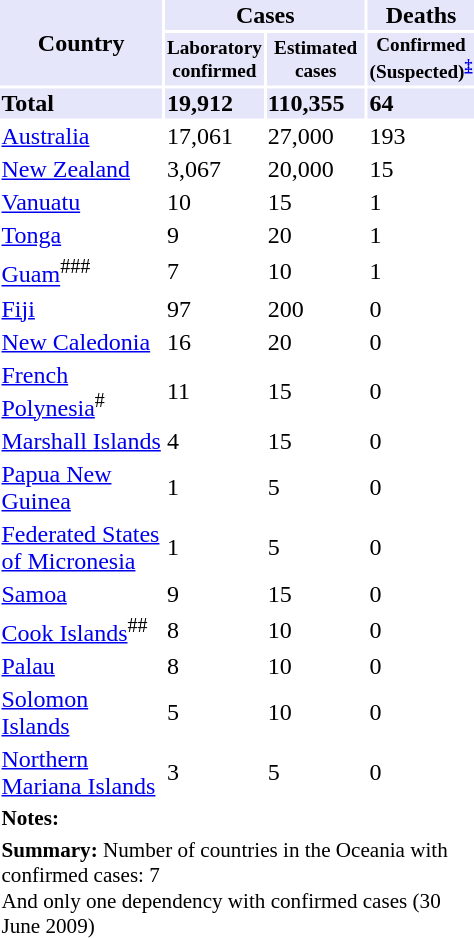<table class="toccolours" style="float:right;clear:right;margin: 0.5em 0 0.5em 1em; width:20em">
<tr style="background:lavender;">
<th rowspan="2">Country</th>
<th colspan="2">Cases</th>
<th>Deaths</th>
</tr>
<tr style="background:lavender;font-size:80%">
<th>Laboratory <br>confirmed</th>
<th>Estimated cases</th>
<th>Confirmed<br>(Suspected)<sup><a href='#'>‡</a></sup></th>
</tr>
<tr style="font-weight:bold">
<td style="background:lavender; font-weight:bold;">Total</td>
<td style="background:lavender; font-weight:bold;">19,912</td>
<td style="background:lavender; font-weight:bold;">110,355</td>
<td style="background:lavender; font-weight:bold;">64 </td>
</tr>
<tr>
<td style="text-align:left"><a href='#'>Australia</a><br></td>
<td>17,061</td>
<td>27,000</td>
<td>193</td>
</tr>
<tr>
<td style="text-align:left"><a href='#'>New Zealand</a><br>
</td>
<td>3,067</td>
<td>20,000</td>
<td>15 </td>
</tr>
<tr>
<td style="text-align:left"><a href='#'>Vanuatu</a></td>
<td>10</td>
<td>15</td>
<td>1</td>
</tr>
<tr>
<td style="text-align:left"><a href='#'>Tonga</a></td>
<td>9</td>
<td>20</td>
<td>1</td>
</tr>
<tr>
<td style="text-align:left"><a href='#'>Guam</a><sup>###</sup></td>
<td>7</td>
<td>10</td>
<td>1</td>
</tr>
<tr>
<td style="text-align:left"><a href='#'>Fiji</a></td>
<td>97</td>
<td>200</td>
<td>0</td>
</tr>
<tr>
<td style="text-align:left"><a href='#'>New Caledonia</a></td>
<td>16</td>
<td>20</td>
<td>0</td>
</tr>
<tr>
<td style="text-align:left"><a href='#'>French Polynesia</a><sup>#</sup></td>
<td>11</td>
<td>15</td>
<td>0</td>
</tr>
<tr>
<td style="text-align:left"><a href='#'>Marshall Islands</a></td>
<td>4</td>
<td>15</td>
<td>0</td>
</tr>
<tr>
<td style="text-align:left"><a href='#'>Papua New Guinea</a></td>
<td>1</td>
<td>5</td>
<td>0</td>
</tr>
<tr>
<td style="text-align:left"><a href='#'>Federated States of Micronesia</a></td>
<td>1</td>
<td>5</td>
<td>0</td>
</tr>
<tr>
<td style="text-align:left"><a href='#'>Samoa</a></td>
<td>9</td>
<td>15</td>
<td>0</td>
</tr>
<tr>
<td style="text-align:left"><a href='#'>Cook Islands</a><sup>##</sup></td>
<td>8</td>
<td>10</td>
<td>0</td>
</tr>
<tr>
<td style="text-align:left"><a href='#'>Palau</a></td>
<td>8</td>
<td>10</td>
<td>0</td>
</tr>
<tr>
<td style="text-align:left"><a href='#'>Solomon Islands</a></td>
<td>5</td>
<td>10</td>
<td>0</td>
</tr>
<tr>
<td style="text-align:left"><a href='#'>Northern Mariana Islands</a></td>
<td>3</td>
<td>5</td>
<td>0</td>
</tr>
<tr>
<td colspan=4 style="font-size:88%"><strong>Notes:</strong><br>  </td>
</tr>
<tr style="font-size:88%; text-align:left; line-height:1.2">
<td colspan=4><strong>Summary:</strong> Number of countries in the Oceania with confirmed cases: 7 <br> And only one dependency with confirmed cases (30 June 2009)</td>
</tr>
</table>
